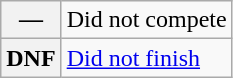<table class="wikitable">
<tr>
<th scope="row">—</th>
<td>Did not compete</td>
</tr>
<tr>
<th scope="row">DNF</th>
<td><a href='#'>Did not finish</a></td>
</tr>
</table>
